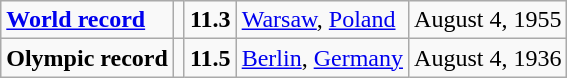<table class="wikitable">
<tr>
<td><strong><a href='#'>World record</a></strong></td>
<td></td>
<td><strong>11.3</strong></td>
<td><a href='#'>Warsaw</a>, <a href='#'>Poland</a></td>
<td>August 4, 1955</td>
</tr>
<tr>
<td><strong>Olympic record</strong></td>
<td></td>
<td><strong>11.5</strong></td>
<td><a href='#'>Berlin</a>, <a href='#'>Germany</a></td>
<td>August 4, 1936</td>
</tr>
</table>
